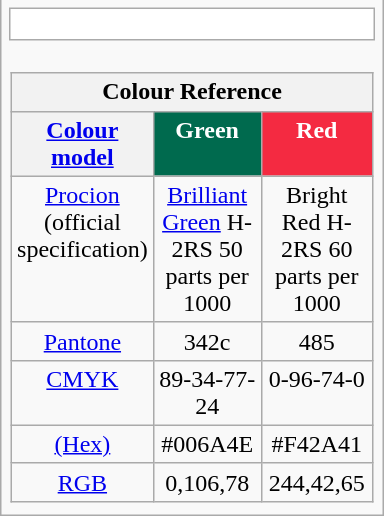<table class="infobox" style="width:256px; border-top:none;">
<tr>
<td style="background:white;border:1px solid #AAA;"><br></td>
</tr>
<tr>
<td><br><table class="wikitable" style="text-align:center; margin:0;">
<tr>
<th colspan=3 style="border:none;">Colour Reference</th>
</tr>
<tr style="text-align: center; background: #EEEEEE">
<th><a href='#'>Colour model</a></th>
<th style="background-color:#006A4EFF; color:#FFFFFF; width:88px;">Green</th>
<th style="background-color:#F42A41FF; color:#FFFFFF; width:88px;">Red</th>
</tr>
<tr style="border:1px solid red">
<td><a href='#'>Procion</a> (official specification)</td>
<td><a href='#'>Brilliant Green</a> H-2RS 50 parts per 1000</td>
<td>Bright Red H-2RS 60 parts per 1000</td>
</tr>
<tr>
<td><a href='#'>Pantone</a></td>
<td>342c</td>
<td>485</td>
</tr>
<tr>
<td><a href='#'>CMYK</a></td>
<td>89-34-77-24</td>
<td>0-96-74-0 </td>
</tr>
<tr>
<td><a href='#'>(Hex)</a></td>
<td>#006A4E</td>
<td>#F42A41</td>
</tr>
<tr>
<td><a href='#'>RGB</a></td>
<td>0,106,78</td>
<td>244,42,65</td>
</tr>
</table>
</td>
</tr>
<tr>
</tr>
</table>
